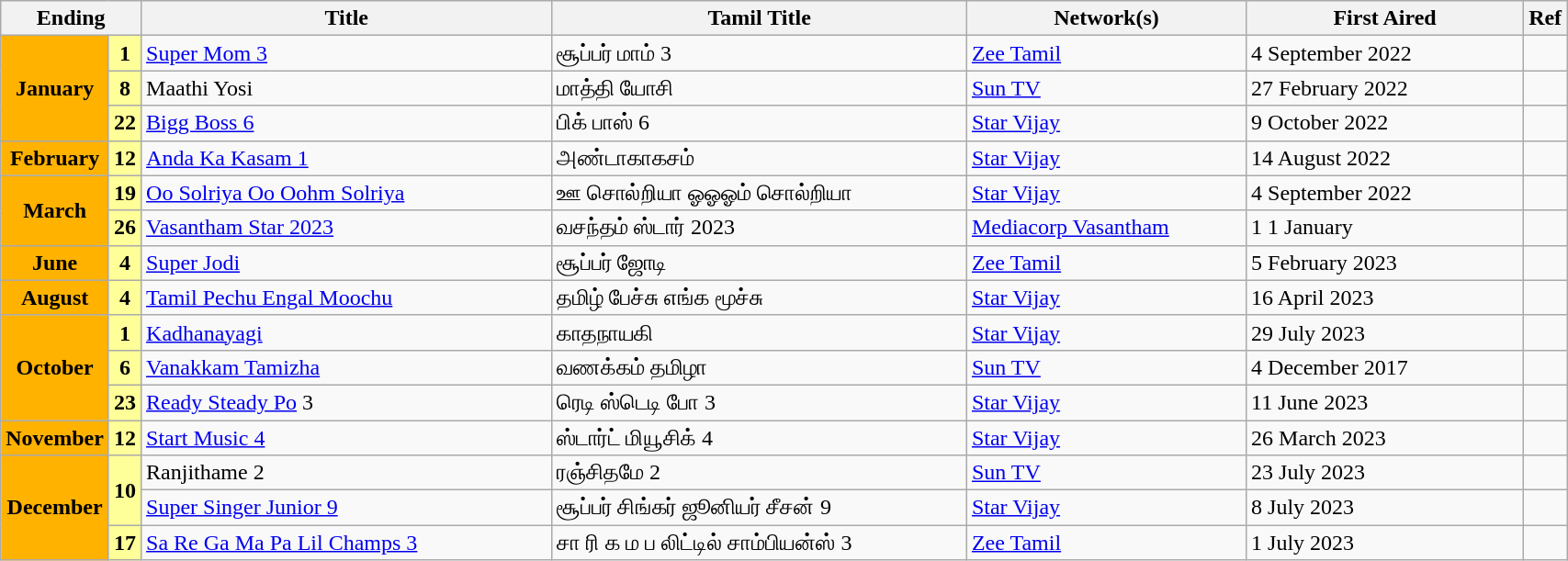<table class="wikitable" width="90%">
<tr>
<th colspan="2">Ending</th>
<th style="width:30%;">Title</th>
<th style="width:30%;">Tamil Title</th>
<th style="width:20%;">Network(s)</th>
<th style="width:20%;">First Aired</th>
<th>Ref</th>
</tr>
<tr>
<td rowspan="3" style="text-align:center;background:#FFB200;textcolor:#000;"><strong>January</strong></td>
<td style="text-align:center; background:#FFFF99;"><strong>1</strong></td>
<td><a href='#'>Super Mom 3</a></td>
<td>சூப்பர் மாம் 3</td>
<td><a href='#'>Zee Tamil</a></td>
<td>4 September 2022</td>
<td></td>
</tr>
<tr>
<td style="text-align:center; background:#FFFF99;"><strong>8</strong></td>
<td>Maathi Yosi</td>
<td>மாத்தி யோசி</td>
<td><a href='#'>Sun TV</a></td>
<td>27 February 2022</td>
<td></td>
</tr>
<tr>
<td style="text-align:center; background:#FFFF99;"><strong>22</strong></td>
<td><a href='#'>Bigg Boss 6</a></td>
<td>பிக் பாஸ் 6</td>
<td><a href='#'>Star Vijay</a></td>
<td>9 October 2022</td>
<td></td>
</tr>
<tr>
<td rowspan="1" style="text-align:center;background:#FFB200;textcolor:#000;"><strong>February</strong></td>
<td style="text-align:center; background:#FFFF99;"><strong>12</strong></td>
<td><a href='#'>Anda Ka Kasam 1</a></td>
<td>அண்டாகாகசம்</td>
<td><a href='#'>Star Vijay</a></td>
<td>14 August 2022</td>
<td></td>
</tr>
<tr>
<td rowspan="2" style="text-align:center;background:#FFB200;textcolor:#000;"><strong>March</strong></td>
<td style="text-align:center; background:#FFFF99;"><strong>19</strong></td>
<td><a href='#'>Oo Solriya Oo Oohm Solriya</a></td>
<td>ஊ சொல்றியா ஓஓஓம் சொல்றியா</td>
<td><a href='#'>Star Vijay</a></td>
<td>4 September 2022</td>
<td></td>
</tr>
<tr>
<td style="text-align:center; background:#FFFF99;"><strong>26</strong></td>
<td><a href='#'>Vasantham Star 2023</a></td>
<td>வசந்தம் ஸ்டார் 2023</td>
<td><a href='#'>Mediacorp Vasantham</a></td>
<td>1 1 January</td>
<td></td>
</tr>
<tr>
<td rowspan="1" style="text-align:center;background:#FFB200;textcolor:#000;"><strong>June</strong></td>
<td style="text-align:center; background:#FFFF99;"><strong>4</strong></td>
<td><a href='#'>Super Jodi</a></td>
<td>சூப்பர் ஜோடி</td>
<td><a href='#'>Zee Tamil</a></td>
<td>5 February 2023</td>
<td></td>
</tr>
<tr>
<td rowspan="1" style="text-align:center;background:#FFB200;textcolor:#000;"><strong>August</strong></td>
<td style="text-align:center; background:#FFFF99;"><strong>4</strong></td>
<td><a href='#'>Tamil Pechu Engal Moochu</a></td>
<td>தமிழ் பேச்சு எங்க மூச்சு</td>
<td><a href='#'>Star Vijay</a></td>
<td>16 April 2023</td>
<td></td>
</tr>
<tr>
<td rowspan="3" style="text-align:center;background:#FFB200;textcolor:#000;"><strong>October</strong></td>
<td style="text-align:center; background:#FFFF99;"><strong>1</strong></td>
<td><a href='#'>Kadhanayagi</a></td>
<td>காதநாயகி</td>
<td><a href='#'>Star Vijay</a></td>
<td>29 July 2023</td>
<td></td>
</tr>
<tr>
<td style="text-align:center; background:#FFFF99;"><strong>6</strong></td>
<td><a href='#'>Vanakkam Tamizha</a></td>
<td>வணக்கம் தமிழா</td>
<td><a href='#'>Sun TV</a></td>
<td>4 December 2017</td>
<td></td>
</tr>
<tr>
<td style="text-align:center; background:#FFFF99;"><strong>23</strong></td>
<td><a href='#'>Ready Steady Po</a> 3</td>
<td>ரெடி ஸ்டெடி போ 3</td>
<td><a href='#'>Star Vijay</a></td>
<td>11 June 2023</td>
<td></td>
</tr>
<tr>
<td rowspan="1" style="text-align:center;background:#FFB200;textcolor:#000;"><strong>November</strong></td>
<td style="text-align:center; background:#FFFF99;"><strong>12</strong></td>
<td><a href='#'>Start Music 4</a></td>
<td>ஸ்டார்ட் மியூசிக்  4</td>
<td><a href='#'>Star Vijay</a></td>
<td>26 March 2023</td>
<td></td>
</tr>
<tr>
<td rowspan="3" style="text-align:center;background:#FFB200;textcolor:#000;"><strong>December</strong></td>
<td rowspan="2" style="text-align:center; background:#FFFF99;"><strong>10</strong></td>
<td>Ranjithame 2</td>
<td>ரஞ்சிதமே 2</td>
<td><a href='#'>Sun TV</a></td>
<td>23 July 2023</td>
<td></td>
</tr>
<tr>
<td><a href='#'>Super Singer Junior 9</a></td>
<td>சூப்பர் சிங்கர் ஜூனியர் சீசன் 9</td>
<td><a href='#'>Star Vijay</a></td>
<td>8 July 2023</td>
<td></td>
</tr>
<tr>
<td rowspan="1" style="text-align:center; background:#FFFF99;"><strong>17</strong></td>
<td><a href='#'>Sa Re Ga Ma Pa Lil Champs 3</a></td>
<td>சா ரி க ம ப லிட்டில் சாம்பியன்ஸ் 3</td>
<td><a href='#'>Zee Tamil</a></td>
<td>1 July 2023</td>
<td></td>
</tr>
</table>
